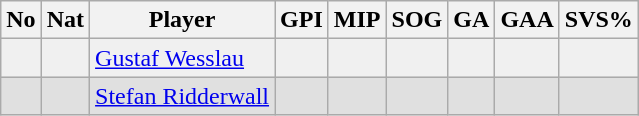<table class="wikitable sortable">
<tr>
<th>No</th>
<th>Nat</th>
<th>Player</th>
<th>GPI</th>
<th>MIP</th>
<th>SOG</th>
<th>GA</th>
<th>GAA</th>
<th>SVS%</th>
</tr>
<tr bgcolor="#f0f0f0">
<td></td>
<td></td>
<td><a href='#'>Gustaf Wesslau</a></td>
<td></td>
<td></td>
<td></td>
<td></td>
<td></td>
<td></td>
</tr>
<tr bgcolor="#e0e0e0">
<td></td>
<td></td>
<td><a href='#'>Stefan Ridderwall</a></td>
<td></td>
<td></td>
<td></td>
<td></td>
<td></td>
<td></td>
</tr>
</table>
